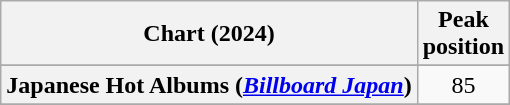<table class="wikitable sortable plainrowheaders" style="text-align:center">
<tr>
<th scope="col">Chart (2024)</th>
<th scope="col">Peak<br>position</th>
</tr>
<tr>
</tr>
<tr>
</tr>
<tr>
</tr>
<tr>
</tr>
<tr>
</tr>
<tr>
</tr>
<tr>
</tr>
<tr>
</tr>
<tr>
<th scope="row">Japanese Hot Albums (<em><a href='#'>Billboard Japan</a></em>)</th>
<td>85</td>
</tr>
<tr>
</tr>
<tr>
</tr>
<tr>
</tr>
<tr>
</tr>
<tr>
</tr>
<tr>
</tr>
<tr>
</tr>
<tr>
</tr>
<tr>
</tr>
<tr>
</tr>
<tr>
</tr>
</table>
